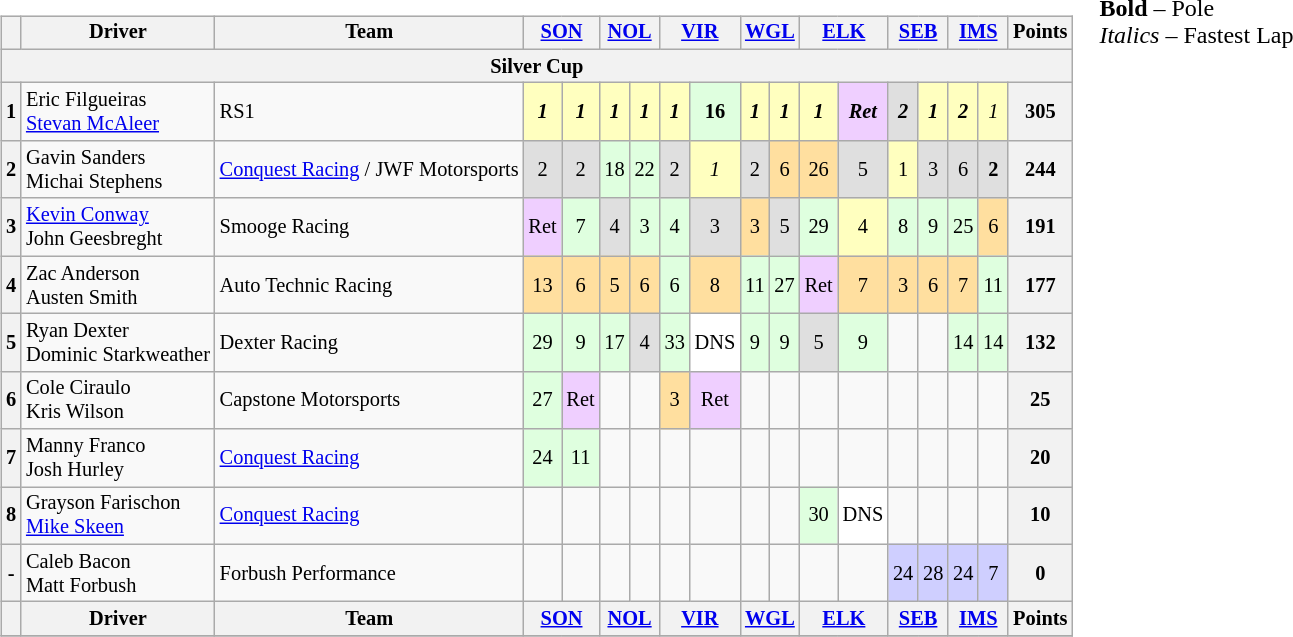<table>
<tr>
<td><br><table class="wikitable" style="font-size:85%; text-align:center;">
<tr>
<th></th>
<th>Driver</th>
<th>Team</th>
<th colspan=2><a href='#'>SON</a></th>
<th colspan=2><a href='#'>NOL</a></th>
<th colspan=2><a href='#'>VIR</a></th>
<th colspan=2><a href='#'>WGL</a></th>
<th colspan=2><a href='#'>ELK</a></th>
<th colspan=2><a href='#'>SEB</a></th>
<th colspan=2><a href='#'>IMS</a></th>
<th>Points</th>
</tr>
<tr>
<th colspan=18>Silver Cup</th>
</tr>
<tr>
<th>1</th>
<td align=left> Eric Filgueiras<br> <a href='#'>Stevan McAleer</a></td>
<td align=left> RS1</td>
<td style="background:#ffffbf;"><strong><em>1</em></strong></td>
<td style="background:#ffffbf;"><strong><em>1</em></strong></td>
<td style="background:#ffffbf;"><strong><em>1</em></strong></td>
<td style="background:#ffffbf;"><strong><em>1</em></strong></td>
<td style="background:#ffffbf;"><strong><em>1</em></strong></td>
<td style="background:#dfffdf;"><strong>16</strong></td>
<td style="background:#ffffbf;"><strong><em>1</em></strong></td>
<td style="background:#ffffbf;"><strong><em>1</em></strong></td>
<td style="background:#ffffbf;"><strong><em>1</em></strong></td>
<td style="background:#efcfff;"><strong><em>Ret</em></strong></td>
<td style="background:#dfdfdf;"><strong><em>2</em></strong></td>
<td style="background:#ffffbf;"><strong><em>1</em></strong></td>
<td style="background:#ffffbf;"><strong><em>2</em></strong></td>
<td style="background:#ffffbf;"><em>1</em></td>
<th>305</th>
</tr>
<tr>
<th>2</th>
<td align=left> Gavin Sanders<br> Michai Stephens</td>
<td align=left> <a href='#'>Conquest Racing</a> / JWF Motorsports</td>
<td style="background:#dfdfdf;">2</td>
<td style="background:#dfdfdf;">2</td>
<td style="background:#dfffdf;">18</td>
<td style="background:#dfffdf;">22</td>
<td style="background:#dfdfdf;">2</td>
<td style="background:#ffffbf;"><em>1</em></td>
<td style="background:#dfdfdf;">2</td>
<td style="background:#ffdf9f;">6</td>
<td style="background:#ffdf9f;">26</td>
<td style="background:#dfdfdf;">5</td>
<td style="background:#ffffbf;">1</td>
<td style="background:#dfdfdf;">3</td>
<td style="background:#dfdfdf;">6</td>
<td style="background:#dfdfdf;"><strong>2</strong></td>
<th>244</th>
</tr>
<tr>
<th>3</th>
<td align=left> <a href='#'>Kevin Conway</a><br> John Geesbreght</td>
<td align=left> Smooge Racing</td>
<td style="background:#efcfff;">Ret</td>
<td style="background:#dfffdf;">7</td>
<td style="background:#dfdfdf;">4</td>
<td style="background:#dfffdf;">3</td>
<td style="background:#dfffdf;">4</td>
<td style="background:#dfdfdf;">3</td>
<td style="background:#ffdf9f;">3</td>
<td style="background:#dfdfdf;">5</td>
<td style="background:#dfffdf;">29</td>
<td style="background:#ffffbf;">4</td>
<td style="background:#dfffdf;">8</td>
<td style="background:#dfffdf;">9</td>
<td style="background:#dfffdf;">25</td>
<td style="background:#ffdf9f;">6</td>
<th>191</th>
</tr>
<tr>
<th>4</th>
<td align=left> Zac Anderson<br> Austen Smith</td>
<td align=left> Auto Technic Racing</td>
<td style="background:#ffdf9f;">13</td>
<td style="background:#ffdf9f;">6</td>
<td style="background:#ffdf9f;">5</td>
<td style="background:#ffdf9f;">6</td>
<td style="background:#dfffdf;">6</td>
<td style="background:#ffdf9f;">8</td>
<td style="background:#dfffdf;">11</td>
<td style="background:#dfffdf;">27</td>
<td style="background:#efcfff;">Ret</td>
<td style="background:#ffdf9f;">7</td>
<td style="background:#ffdf9f;">3</td>
<td style="background:#ffdf9f;">6</td>
<td style="background:#ffdf9f;">7</td>
<td style="background:#dfffdf;">11</td>
<th>177</th>
</tr>
<tr>
<th>5</th>
<td align=left> Ryan Dexter<br> Dominic Starkweather</td>
<td align=left> Dexter Racing</td>
<td style="background:#dfffdf;">29</td>
<td style="background:#dfffdf;">9</td>
<td style="background:#dfffdf;">17</td>
<td style="background:#dfdfdf;">4</td>
<td style="background:#dfffdf;">33</td>
<td style="background:#ffffff;">DNS</td>
<td style="background:#dfffdf;">9</td>
<td style="background:#dfffdf;">9</td>
<td style="background:#dfdfdf;">5</td>
<td style="background:#dfffdf;">9</td>
<td></td>
<td></td>
<td style="background:#dfffdf;">14</td>
<td style="background:#dfffdf;">14</td>
<th>132</th>
</tr>
<tr>
<th>6</th>
<td align=left> Cole Ciraulo<br> Kris Wilson</td>
<td align=left> Capstone Motorsports</td>
<td style="background:#dfffdf;">27</td>
<td style="background:#efcfff;">Ret</td>
<td></td>
<td></td>
<td style="background:#ffdf9f;">3</td>
<td style="background:#efcfff;">Ret</td>
<td></td>
<td></td>
<td></td>
<td></td>
<td></td>
<td></td>
<td></td>
<td></td>
<th>25</th>
</tr>
<tr>
<th>7</th>
<td align=left> Manny Franco<br> Josh Hurley</td>
<td align=left> <a href='#'>Conquest Racing</a></td>
<td style="background:#dfffdf;">24</td>
<td style="background:#dfffdf;">11</td>
<td></td>
<td></td>
<td></td>
<td></td>
<td></td>
<td></td>
<td></td>
<td></td>
<td></td>
<td></td>
<td></td>
<td></td>
<th>20</th>
</tr>
<tr>
<th>8</th>
<td align=left> Grayson Farischon<br> <a href='#'>Mike Skeen</a></td>
<td align=left> <a href='#'>Conquest Racing</a></td>
<td></td>
<td></td>
<td></td>
<td></td>
<td></td>
<td></td>
<td></td>
<td></td>
<td style="background:#dfffdf;">30</td>
<td style="background:#ffffff;">DNS</td>
<td></td>
<td></td>
<td></td>
<td></td>
<th>10</th>
</tr>
<tr>
<th>-</th>
<td align=left> Caleb Bacon<br> Matt Forbush</td>
<td align=left> Forbush Performance</td>
<td></td>
<td></td>
<td></td>
<td></td>
<td></td>
<td></td>
<td></td>
<td></td>
<td></td>
<td></td>
<td style="background:#cfcfff;">24</td>
<td style="background:#cfcfff;">28</td>
<td style="background:#cfcfff;">24</td>
<td style="background:#cfcfff;">7</td>
<th>0</th>
</tr>
<tr>
<th></th>
<th>Driver</th>
<th>Team</th>
<th colspan=2><a href='#'>SON</a></th>
<th colspan=2><a href='#'>NOL</a></th>
<th colspan=2><a href='#'>VIR</a></th>
<th colspan=2><a href='#'>WGL</a></th>
<th colspan=2><a href='#'>ELK</a></th>
<th colspan=2><a href='#'>SEB</a></th>
<th colspan=2><a href='#'>IMS</a></th>
<th>Points</th>
</tr>
<tr>
</tr>
</table>
</td>
<td valign="top"><br>
<span><strong>Bold</strong> – Pole<br>
<em>Italics</em> – Fastest Lap</span></td>
</tr>
</table>
